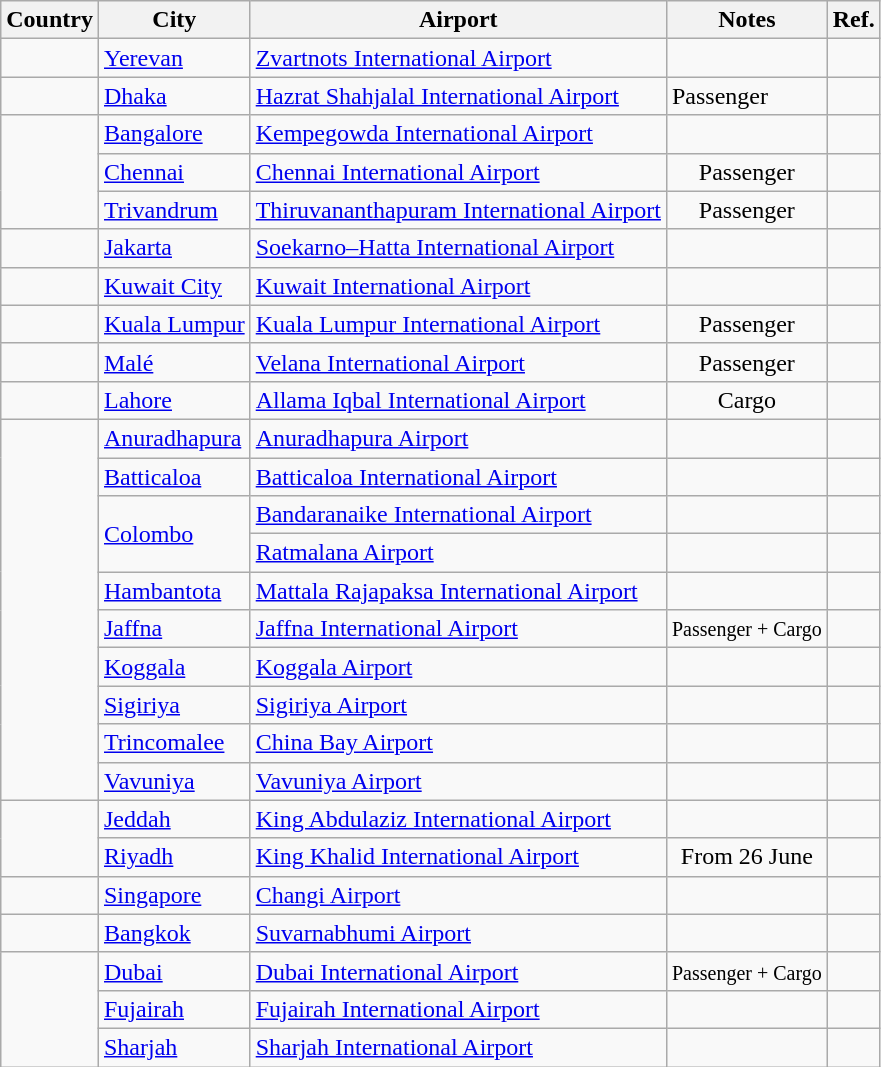<table class="wikitable">
<tr>
<th>Country</th>
<th>City</th>
<th>Airport</th>
<th>Notes</th>
<th>Ref.</th>
</tr>
<tr>
<td></td>
<td><a href='#'>Yerevan</a></td>
<td><a href='#'>Zvartnots International Airport</a></td>
<td></td>
<td></td>
</tr>
<tr>
<td></td>
<td><a href='#'>Dhaka</a></td>
<td><a href='#'>Hazrat Shahjalal International Airport</a></td>
<td>Passenger</td>
<td></td>
</tr>
<tr>
<td rowspan=3></td>
<td><a href='#'>Bangalore</a></td>
<td><a href='#'>Kempegowda International Airport</a></td>
<td></td>
<td></td>
</tr>
<tr>
<td><a href='#'>Chennai</a></td>
<td><a href='#'>Chennai International Airport</a></td>
<td style="text-align:center">Passenger</td>
<td></td>
</tr>
<tr>
<td><a href='#'>Trivandrum</a></td>
<td><a href='#'>Thiruvananthapuram International Airport</a></td>
<td style="text-align:center">Passenger</td>
<td></td>
</tr>
<tr>
<td></td>
<td><a href='#'>Jakarta</a></td>
<td><a href='#'>Soekarno–Hatta International Airport</a></td>
<td></td>
<td></td>
</tr>
<tr>
<td></td>
<td><a href='#'>Kuwait City</a></td>
<td><a href='#'>Kuwait International Airport</a></td>
<td></td>
<td></td>
</tr>
<tr>
<td></td>
<td><a href='#'>Kuala Lumpur</a></td>
<td><a href='#'>Kuala Lumpur International Airport</a></td>
<td style="text-align:center">Passenger</td>
<td></td>
</tr>
<tr>
<td></td>
<td><a href='#'>Malé</a></td>
<td><a href='#'>Velana International Airport</a></td>
<td style="text-align:center">Passenger</td>
<td></td>
</tr>
<tr>
<td></td>
<td><a href='#'>Lahore</a></td>
<td><a href='#'>Allama Iqbal International Airport</a></td>
<td style="text-align:center">Cargo</td>
<td></td>
</tr>
<tr>
<td rowspan=10></td>
<td><a href='#'>Anuradhapura</a></td>
<td><a href='#'>Anuradhapura Airport</a></td>
<td></td>
<td></td>
</tr>
<tr>
<td><a href='#'>Batticaloa</a></td>
<td><a href='#'>Batticaloa International Airport</a></td>
<td></td>
<td></td>
</tr>
<tr>
<td rowspan=2><a href='#'>Colombo</a></td>
<td><a href='#'>Bandaranaike International Airport</a></td>
<td></td>
<td></td>
</tr>
<tr>
<td><a href='#'>Ratmalana Airport</a></td>
<td></td>
<td></td>
</tr>
<tr>
<td><a href='#'>Hambantota</a></td>
<td><a href='#'>Mattala Rajapaksa International Airport</a></td>
<td></td>
<td></td>
</tr>
<tr>
<td><a href='#'>Jaffna</a></td>
<td><a href='#'>Jaffna International Airport</a></td>
<td style="text-align:center"><small>Passenger + Cargo</small></td>
<td></td>
</tr>
<tr>
<td><a href='#'>Koggala</a></td>
<td><a href='#'>Koggala Airport</a></td>
<td></td>
<td></td>
</tr>
<tr>
<td><a href='#'>Sigiriya</a></td>
<td><a href='#'>Sigiriya Airport</a></td>
<td></td>
<td></td>
</tr>
<tr>
<td><a href='#'>Trincomalee</a></td>
<td><a href='#'>China Bay Airport</a></td>
<td></td>
<td></td>
</tr>
<tr>
<td><a href='#'>Vavuniya</a></td>
<td><a href='#'>Vavuniya Airport</a></td>
<td></td>
<td></td>
</tr>
<tr>
<td rowspan=2></td>
<td><a href='#'>Jeddah</a></td>
<td><a href='#'>King Abdulaziz International Airport</a></td>
<td></td>
<td></td>
</tr>
<tr>
<td><a href='#'>Riyadh</a></td>
<td><a href='#'>King Khalid International Airport</a></td>
<td style="text-align:center">From 26 June</td>
<td></td>
</tr>
<tr>
<td></td>
<td><a href='#'>Singapore</a></td>
<td><a href='#'>Changi Airport</a></td>
<td></td>
<td></td>
</tr>
<tr>
<td></td>
<td><a href='#'>Bangkok</a></td>
<td><a href='#'>Suvarnabhumi Airport</a></td>
<td></td>
<td></td>
</tr>
<tr>
<td rowspan=3></td>
<td><a href='#'>Dubai</a></td>
<td><a href='#'>Dubai International Airport</a></td>
<td style="text-align:center"><small>Passenger + Cargo</small></td>
<td></td>
</tr>
<tr>
<td><a href='#'>Fujairah</a></td>
<td><a href='#'>Fujairah International Airport</a></td>
<td></td>
<td></td>
</tr>
<tr>
<td><a href='#'>Sharjah</a></td>
<td><a href='#'>Sharjah International Airport</a></td>
<td></td>
<td></td>
</tr>
</table>
